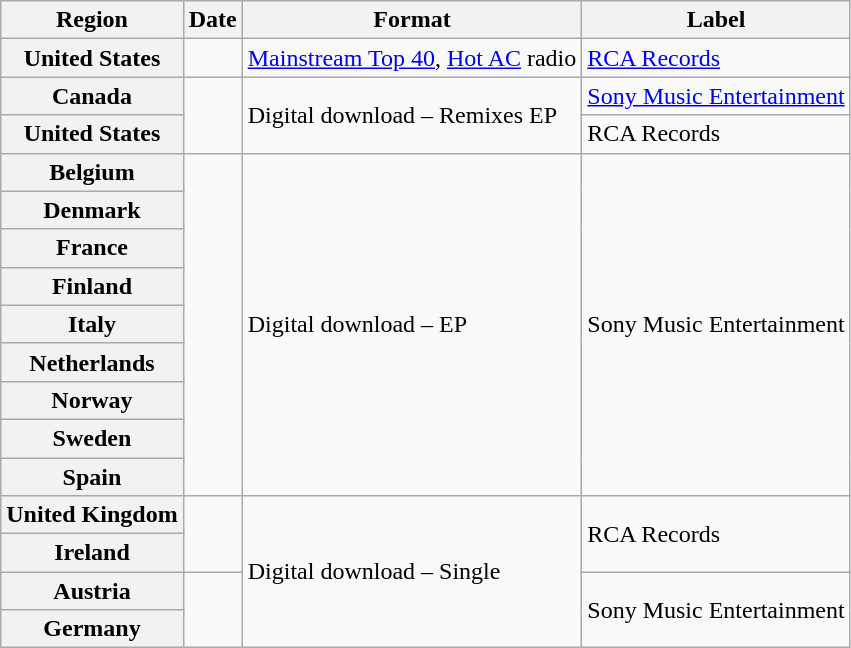<table class="wikitable plainrowheaders">
<tr>
<th scope="col">Region</th>
<th>Date</th>
<th>Format</th>
<th>Label</th>
</tr>
<tr>
<th scope="row">United States</th>
<td></td>
<td><a href='#'>Mainstream Top 40</a>, <a href='#'>Hot AC</a> radio</td>
<td><a href='#'>RCA Records</a></td>
</tr>
<tr>
<th scope="row">Canada</th>
<td rowspan="2"></td>
<td rowspan="2">Digital download – Remixes EP</td>
<td><a href='#'>Sony Music Entertainment</a></td>
</tr>
<tr>
<th scope="row">United States</th>
<td>RCA Records</td>
</tr>
<tr>
<th scope="row">Belgium</th>
<td rowspan="9"></td>
<td rowspan="9">Digital download – EP</td>
<td rowspan="9">Sony Music Entertainment</td>
</tr>
<tr>
<th scope="row">Denmark</th>
</tr>
<tr>
<th scope="row">France</th>
</tr>
<tr>
<th scope="row">Finland</th>
</tr>
<tr>
<th scope="row">Italy</th>
</tr>
<tr>
<th scope="row">Netherlands</th>
</tr>
<tr>
<th scope="row">Norway</th>
</tr>
<tr>
<th scope="row">Sweden</th>
</tr>
<tr>
<th scope="row">Spain</th>
</tr>
<tr>
<th scope="row">United Kingdom</th>
<td rowspan="2"></td>
<td rowspan="4">Digital download – Single</td>
<td rowspan="2">RCA Records</td>
</tr>
<tr>
<th scope="row">Ireland</th>
</tr>
<tr>
<th scope="row">Austria</th>
<td rowspan="2"></td>
<td rowspan="2">Sony Music Entertainment</td>
</tr>
<tr>
<th scope="row">Germany</th>
</tr>
</table>
